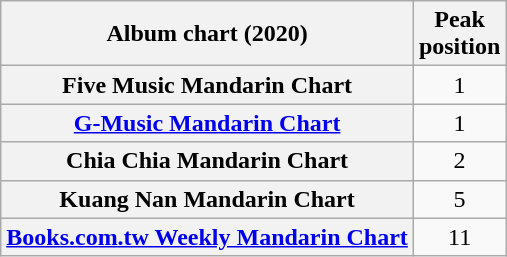<table class="wikitable sortable plainrowheaders" style="text-align:center">
<tr>
<th scope="col">Album chart (2020)</th>
<th scope="col">Peak<br>position</th>
</tr>
<tr>
<th scope="row">Five Music Mandarin Chart</th>
<td>1</td>
</tr>
<tr>
<th scope="row"><a href='#'>G-Music Mandarin Chart</a></th>
<td>1</td>
</tr>
<tr>
<th scope="row">Chia Chia Mandarin Chart</th>
<td>2</td>
</tr>
<tr>
<th scope="row">Kuang Nan Mandarin Chart</th>
<td>5</td>
</tr>
<tr>
<th scope="row"><a href='#'>Books.com.tw Weekly Mandarin Chart</a></th>
<td>11</td>
</tr>
</table>
